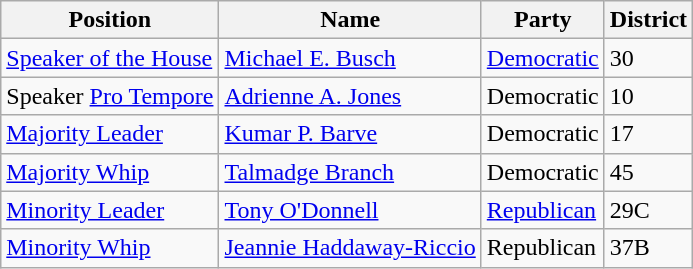<table class="wikitable">
<tr>
<th>Position</th>
<th>Name</th>
<th>Party</th>
<th>District</th>
</tr>
<tr>
<td><a href='#'>Speaker of the House</a></td>
<td><a href='#'>Michael E. Busch</a></td>
<td><a href='#'>Democratic</a></td>
<td>30</td>
</tr>
<tr>
<td>Speaker <a href='#'>Pro Tempore</a></td>
<td><a href='#'>Adrienne A. Jones</a></td>
<td>Democratic</td>
<td>10</td>
</tr>
<tr>
<td><a href='#'>Majority Leader</a></td>
<td><a href='#'>Kumar P. Barve</a></td>
<td>Democratic</td>
<td>17</td>
</tr>
<tr>
<td><a href='#'>Majority Whip</a></td>
<td><a href='#'>Talmadge Branch</a></td>
<td>Democratic</td>
<td>45</td>
</tr>
<tr>
<td><a href='#'>Minority Leader</a></td>
<td><a href='#'>Tony O'Donnell</a></td>
<td><a href='#'>Republican</a></td>
<td>29C</td>
</tr>
<tr>
<td><a href='#'>Minority Whip</a></td>
<td><a href='#'>Jeannie Haddaway-Riccio</a></td>
<td>Republican</td>
<td>37B</td>
</tr>
</table>
